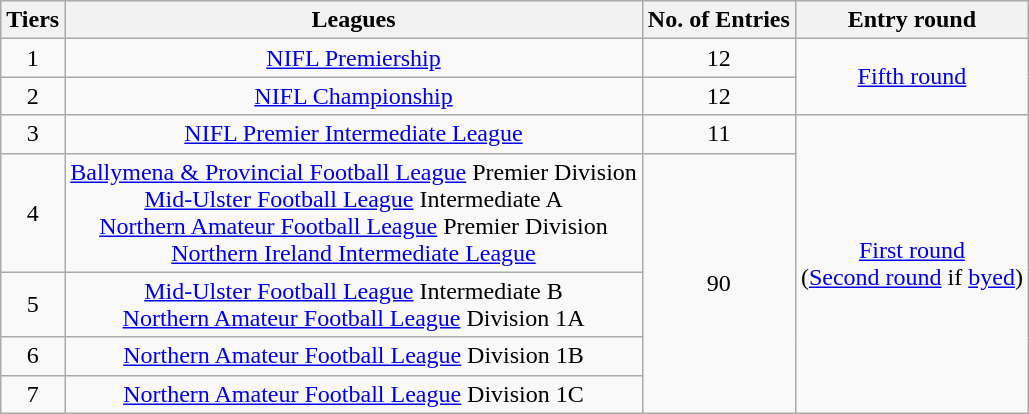<table class="wikitable" style="text-align:center">
<tr>
<th>Tiers</th>
<th>Leagues</th>
<th>No. of Entries</th>
<th>Entry round</th>
</tr>
<tr>
<td>1</td>
<td><a href='#'>NIFL Premiership</a></td>
<td>12</td>
<td rowspan="2"><a href='#'>Fifth round</a></td>
</tr>
<tr>
<td>2</td>
<td><a href='#'>NIFL Championship</a></td>
<td>12</td>
</tr>
<tr>
<td>3</td>
<td><a href='#'>NIFL Premier Intermediate League</a></td>
<td>11</td>
<td rowspan="5"><a href='#'>First round</a><br>(<a href='#'>Second round</a> if <a href='#'>byed</a>)</td>
</tr>
<tr>
<td>4</td>
<td><a href='#'>Ballymena & Provincial Football League</a> Premier Division<br><a href='#'>Mid-Ulster Football League</a> Intermediate A<br><a href='#'>Northern Amateur Football League</a> Premier Division<br><a href='#'>Northern Ireland Intermediate League</a></td>
<td rowspan="4">90</td>
</tr>
<tr>
<td>5</td>
<td><a href='#'>Mid-Ulster Football League</a> Intermediate B<br><a href='#'>Northern Amateur Football League</a> Division 1A</td>
</tr>
<tr>
<td>6</td>
<td><a href='#'>Northern Amateur Football League</a> Division 1B</td>
</tr>
<tr>
<td>7</td>
<td><a href='#'>Northern Amateur Football League</a> Division 1C</td>
</tr>
</table>
